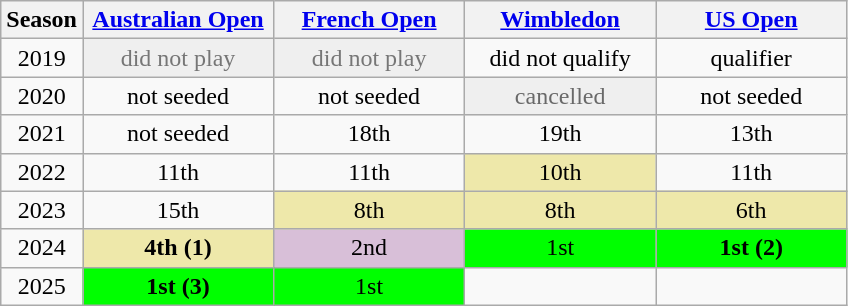<table class=wikitable style="text-align:center">
<tr>
<th>Season</th>
<th width=120><a href='#'>Australian Open</a></th>
<th width=120><a href='#'>French Open</a></th>
<th width=120><a href='#'>Wimbledon</a></th>
<th width=120><a href='#'>US Open</a></th>
</tr>
<tr>
<td>2019</td>
<td style="color:#767676; background:#efefef">did not play</td>
<td style="color:#767676; background:#efefef">did not play</td>
<td>did not qualify</td>
<td>qualifier</td>
</tr>
<tr>
<td>2020</td>
<td>not seeded</td>
<td>not seeded</td>
<td bgcolor=efefef style=color:#696969>cancelled</td>
<td>not seeded</td>
</tr>
<tr>
<td>2021</td>
<td>not seeded</td>
<td>18th</td>
<td>19th</td>
<td>13th</td>
</tr>
<tr>
<td>2022</td>
<td>11th</td>
<td>11th</td>
<td bgcolor=#EEE8AA>10th</td>
<td>11th</td>
</tr>
<tr>
<td>2023</td>
<td>15th</td>
<td bgcolor=eee8aa>8th</td>
<td bgcolor=eee8aa>8th</td>
<td bgcolor=eee8aa>6th</td>
</tr>
<tr>
<td>2024</td>
<td bgcolor=eee8aa><strong>4th (1)</strong></td>
<td bgcolor=D8BFD8>2nd</td>
<td bgcolor=lime>1st</td>
<td bgcolor=lime><strong>1st (2)</strong></td>
</tr>
<tr>
<td>2025</td>
<td bgcolor=lime><strong>1st (3)</strong></td>
<td bgcolor=lime>1st</td>
<td></td>
<td></td>
</tr>
</table>
